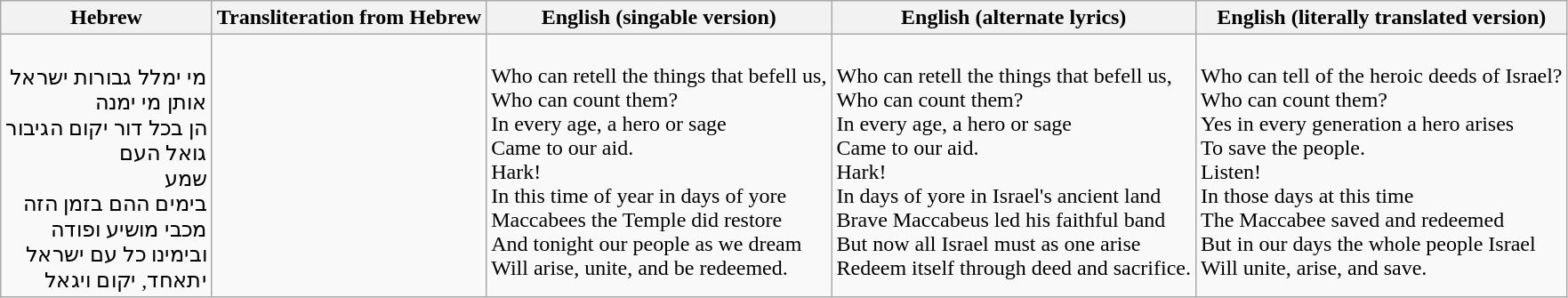<table class="wikitable">
<tr>
<th>Hebrew</th>
<th>Transliteration from Hebrew</th>
<th>English (singable version)</th>
<th>English (alternate lyrics)</th>
<th>English (literally translated version)</th>
</tr>
<tr style="vertical-align:top; white-space:nowrap;">
<td style="text-align:right;"><br>מי ימלל גבורות ישראל<br>
אותן מי ימנה<br>
הן בכל דור יקום הגיבור<br>
גואל העם<br>שמע<br>
בימים ההם בזמן הזה<br>
מכבי מושיע ופודה<br>
ובימינו כל עם ישראל <br>
יתאחד, יקום ויגאל <br></td>
<td><br></td>
<td><br>Who can retell the things that befell us,<br>
Who can count them?<br>
In every age, a hero or sage<br>
Came to our aid.<br>Hark!<br>
In this time of year in days of yore<br>
Maccabees the Temple did restore<br>
And tonight our people as we dream<br>
Will arise, unite, and be redeemed.<br></td>
<td><br>Who can retell the things that befell us,<br>
Who can count them?<br>
In every age, a hero or sage<br>
Came to our aid.<br>Hark!<br>
In days of yore in Israel's ancient land<br>
Brave Maccabeus led his faithful band<br>
But now all Israel must as one arise<br>
Redeem itself through deed and sacrifice.<br></td>
<td><br>Who can tell of the heroic deeds of Israel?<br>
Who can count them?<br>
Yes in every generation a hero arises<br>
To save the people.<br>Listen!<br>
In those days at this time<br>
The Maccabee saved and redeemed<br>
But in our days the whole people Israel<br>
Will unite, arise, and save.<br></td>
</tr>
</table>
